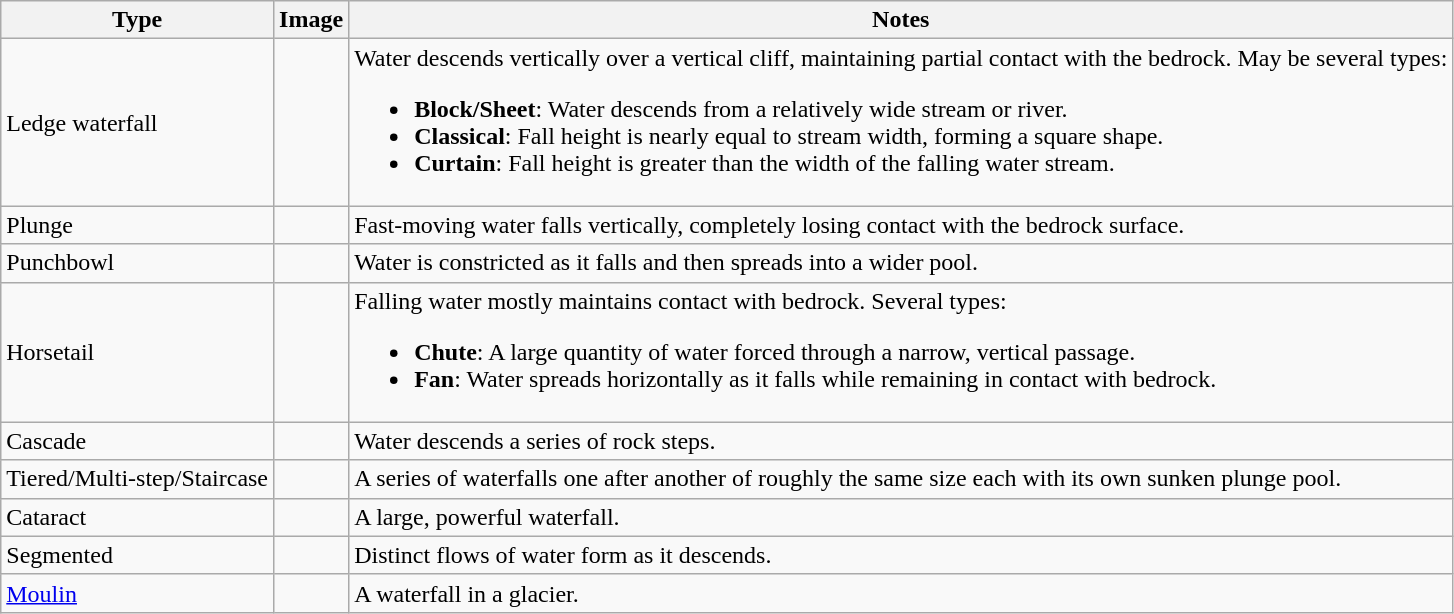<table class="wikitable">
<tr>
<th>Type</th>
<th>Image</th>
<th>Notes</th>
</tr>
<tr>
<td>Ledge waterfall</td>
<td></td>
<td>Water descends vertically over a vertical cliff, maintaining partial contact with the bedrock. May be several types:<br><ul><li><strong>Block/Sheet</strong>: Water descends from a relatively wide stream or river.</li><li><strong>Classical</strong>: Fall height is nearly equal to stream width, forming a square shape.</li><li><strong>Curtain</strong>: Fall height is greater than the width of the falling water stream.</li></ul></td>
</tr>
<tr>
<td>Plunge</td>
<td></td>
<td>Fast-moving water falls vertically, completely losing contact with the bedrock surface.</td>
</tr>
<tr>
<td>Punchbowl</td>
<td></td>
<td>Water is constricted as it falls and then spreads into a wider pool.</td>
</tr>
<tr>
<td>Horsetail</td>
<td></td>
<td>Falling water mostly maintains contact with bedrock. Several types:<br><ul><li><strong>Chute</strong>: A large quantity of water forced through a narrow, vertical passage.</li><li><strong>Fan</strong>: Water spreads horizontally as it falls while remaining in contact with bedrock.</li></ul></td>
</tr>
<tr>
<td>Cascade</td>
<td></td>
<td>Water descends a series of rock steps.</td>
</tr>
<tr>
<td>Tiered/Multi-step/Staircase</td>
<td></td>
<td>A series of waterfalls one after another of roughly the same size each with its own sunken plunge pool.</td>
</tr>
<tr>
<td>Cataract</td>
<td></td>
<td>A large, powerful waterfall.</td>
</tr>
<tr>
<td>Segmented</td>
<td></td>
<td>Distinct flows of water form as it descends.</td>
</tr>
<tr>
<td><a href='#'>Moulin</a></td>
<td></td>
<td>A waterfall in a glacier.</td>
</tr>
</table>
